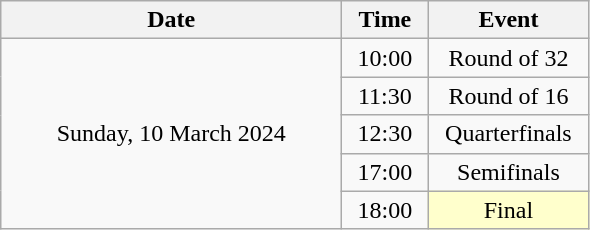<table class = "wikitable" style="text-align:center;">
<tr>
<th width=220>Date</th>
<th width=50>Time</th>
<th width=100>Event</th>
</tr>
<tr>
<td rowspan=5>Sunday, 10 March 2024</td>
<td>10:00</td>
<td>Round of 32</td>
</tr>
<tr>
<td>11:30</td>
<td>Round of 16</td>
</tr>
<tr>
<td>12:30</td>
<td>Quarterfinals</td>
</tr>
<tr>
<td>17:00</td>
<td>Semifinals</td>
</tr>
<tr>
<td>18:00</td>
<td bgcolor=ffffcc>Final</td>
</tr>
</table>
